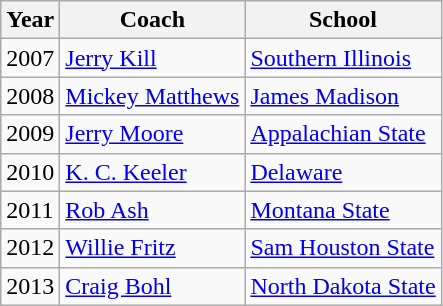<table class="wikitable sortable">
<tr>
<th>Year</th>
<th>Coach</th>
<th>School</th>
</tr>
<tr>
<td>2007</td>
<td><a href='#'>Jerry Kill</a></td>
<td><a href='#'>Southern Illinois</a></td>
</tr>
<tr>
<td>2008</td>
<td><a href='#'>Mickey Matthews</a></td>
<td><a href='#'>James Madison</a></td>
</tr>
<tr>
<td>2009</td>
<td><a href='#'>Jerry Moore</a></td>
<td><a href='#'>Appalachian State</a></td>
</tr>
<tr>
<td>2010</td>
<td><a href='#'>K. C. Keeler</a></td>
<td><a href='#'>Delaware</a></td>
</tr>
<tr>
<td>2011</td>
<td><a href='#'>Rob Ash</a></td>
<td><a href='#'>Montana State</a></td>
</tr>
<tr>
<td>2012</td>
<td><a href='#'>Willie Fritz</a></td>
<td><a href='#'>Sam Houston State</a></td>
</tr>
<tr>
<td>2013</td>
<td><a href='#'>Craig Bohl</a></td>
<td><a href='#'>North Dakota State</a></td>
</tr>
</table>
